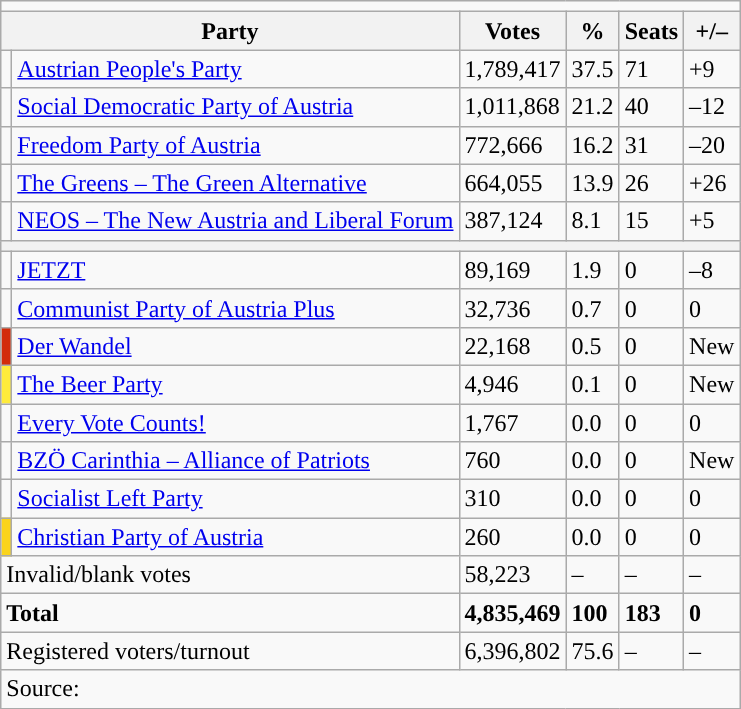<table class="wikitable">
<tr>
<td colspan="15" align="center"></td>
</tr>
<tr>
<th colspan="2">Party</th>
<th>Votes</th>
<th>%</th>
<th>Seats</th>
<th>+/–</th>
</tr>
<tr>
<td></td>
<td align="left"><a href='#'>Austrian People's Party</a></td>
<td>1,789,417</td>
<td>37.5</td>
<td>71</td>
<td>+9</td>
</tr>
<tr>
<td></td>
<td align="left"><a href='#'>Social Democratic Party of Austria</a></td>
<td>1,011,868</td>
<td>21.2</td>
<td>40</td>
<td>–12</td>
</tr>
<tr>
<td></td>
<td align="left"><a href='#'>Freedom Party of Austria</a></td>
<td>772,666</td>
<td>16.2</td>
<td>31</td>
<td>–20</td>
</tr>
<tr>
<td></td>
<td align="left"><a href='#'>The Greens – The Green Alternative</a></td>
<td>664,055</td>
<td>13.9</td>
<td>26</td>
<td>+26</td>
</tr>
<tr>
<td></td>
<td align="left"><a href='#'>NEOS – The New Austria and Liberal Forum</a></td>
<td>387,124</td>
<td>8.1</td>
<td>15</td>
<td>+5</td>
</tr>
<tr>
<th colspan="6"></th>
</tr>
<tr>
<td></td>
<td align="left"><a href='#'>JETZT</a></td>
<td>89,169</td>
<td>1.9</td>
<td>0</td>
<td>–8</td>
</tr>
<tr>
<td></td>
<td align="left"><a href='#'>Communist Party of Austria Plus</a></td>
<td>32,736</td>
<td>0.7</td>
<td>0</td>
<td>0</td>
</tr>
<tr>
<td bgcolor="#D32C0B"></td>
<td align="left"><a href='#'>Der Wandel</a></td>
<td>22,168</td>
<td>0.5</td>
<td>0</td>
<td>New</td>
</tr>
<tr>
<td bgcolor="#FFEB3B"></td>
<td align="left"><a href='#'>The Beer Party</a></td>
<td>4,946</td>
<td>0.1</td>
<td>0</td>
<td>New</td>
</tr>
<tr>
<td></td>
<td align="left"><a href='#'>Every Vote Counts!</a></td>
<td>1,767</td>
<td>0.0</td>
<td>0</td>
<td>0</td>
</tr>
<tr>
<td></td>
<td align="left"><a href='#'>BZÖ Carinthia – Alliance of Patriots</a></td>
<td>760</td>
<td>0.0</td>
<td>0</td>
<td>New</td>
</tr>
<tr>
<td></td>
<td align="left"><a href='#'>Socialist Left Party</a></td>
<td>310</td>
<td>0.0</td>
<td>0</td>
<td>0</td>
</tr>
<tr>
<td bgcolor="#FAD41B"></td>
<td align="left"><a href='#'>Christian Party of Austria</a></td>
<td>260</td>
<td>0.0</td>
<td>0</td>
<td>0</td>
</tr>
<tr>
<td colspan="2" align="left">Invalid/blank votes</td>
<td>58,223</td>
<td>–</td>
<td>–</td>
<td>–</td>
</tr>
<tr>
<td colspan="2" align="left"><strong>Total</strong></td>
<td><strong>4,835,469</strong></td>
<td><strong>100</strong></td>
<td><strong>183</strong></td>
<td><strong>0</strong></td>
</tr>
<tr>
<td colspan="2" align="left">Registered voters/turnout</td>
<td>6,396,802</td>
<td>75.6</td>
<td>–</td>
<td>–</td>
</tr>
<tr>
<td colspan="6" align="left">Source:  </td>
</tr>
</table>
